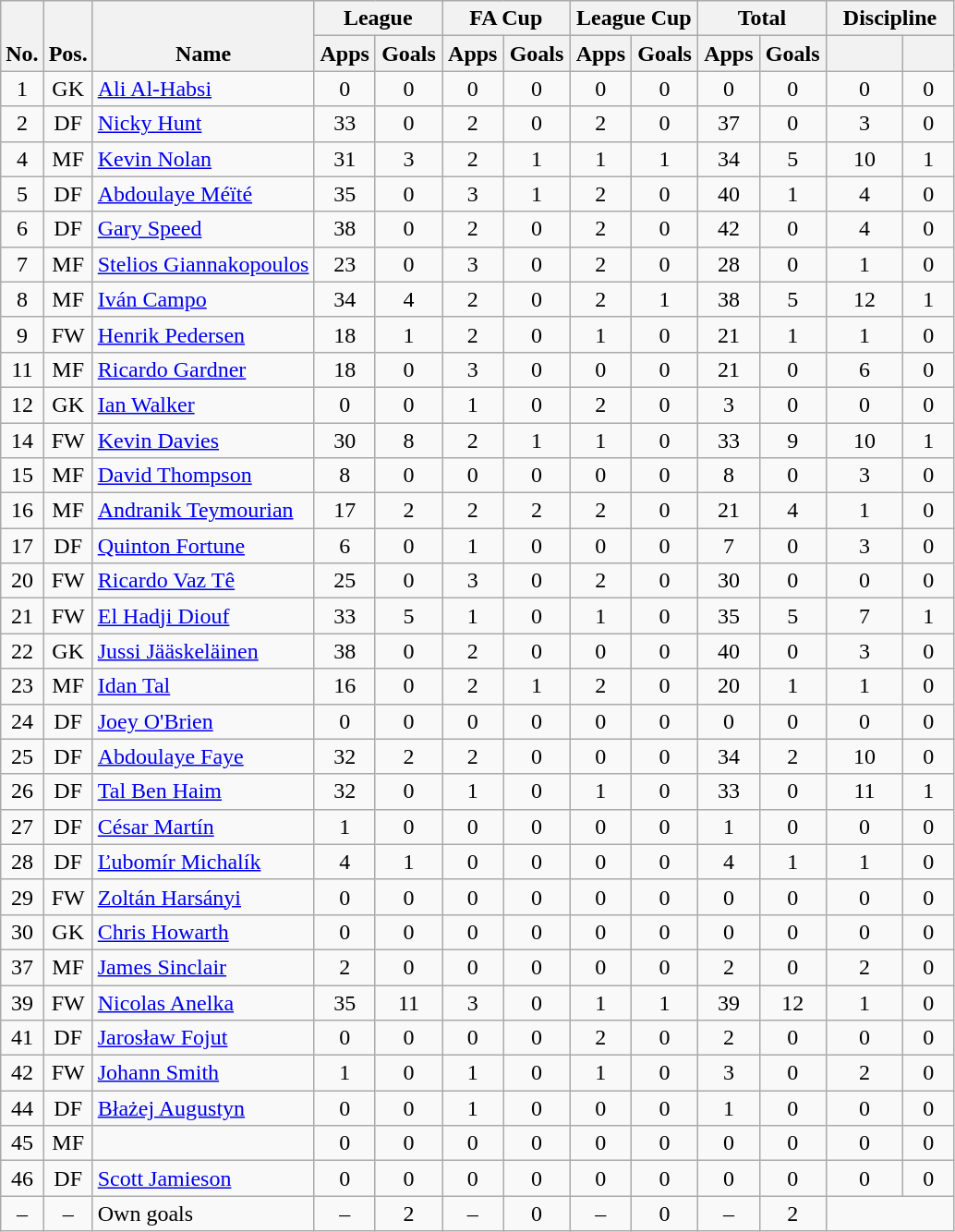<table class="wikitable" style="text-align:center">
<tr>
<th rowspan="2" valign="bottom">No.</th>
<th rowspan="2" valign="bottom">Pos.</th>
<th rowspan="2" valign="bottom">Name</th>
<th colspan="2" width="85">League</th>
<th colspan="2" width="85">FA Cup</th>
<th colspan="2" width="85">League Cup</th>
<th colspan="2" width="85">Total</th>
<th colspan="2" width="85">Discipline</th>
</tr>
<tr>
<th>Apps</th>
<th>Goals</th>
<th>Apps</th>
<th>Goals</th>
<th>Apps</th>
<th>Goals</th>
<th>Apps</th>
<th>Goals</th>
<th></th>
<th></th>
</tr>
<tr>
<td>1</td>
<td>GK</td>
<td align="left"> <a href='#'>Ali Al-Habsi</a></td>
<td>0</td>
<td>0</td>
<td>0</td>
<td>0</td>
<td>0</td>
<td>0</td>
<td>0</td>
<td>0</td>
<td>0</td>
<td>0</td>
</tr>
<tr>
<td>2</td>
<td>DF</td>
<td align="left"> <a href='#'>Nicky Hunt</a></td>
<td>33</td>
<td>0</td>
<td>2</td>
<td>0</td>
<td>2</td>
<td>0</td>
<td>37</td>
<td>0</td>
<td>3</td>
<td>0</td>
</tr>
<tr>
<td>4</td>
<td>MF</td>
<td align="left"> <a href='#'>Kevin Nolan</a></td>
<td>31</td>
<td>3</td>
<td>2</td>
<td>1</td>
<td>1</td>
<td>1</td>
<td>34</td>
<td>5</td>
<td>10</td>
<td>1</td>
</tr>
<tr>
<td>5</td>
<td>DF</td>
<td align="left"> <a href='#'>Abdoulaye Méïté</a></td>
<td>35</td>
<td>0</td>
<td>3</td>
<td>1</td>
<td>2</td>
<td>0</td>
<td>40</td>
<td>1</td>
<td>4</td>
<td>0</td>
</tr>
<tr>
<td>6</td>
<td>DF</td>
<td align="left"> <a href='#'>Gary Speed</a></td>
<td>38</td>
<td>0</td>
<td>2</td>
<td>0</td>
<td>2</td>
<td>0</td>
<td>42</td>
<td>0</td>
<td>4</td>
<td>0</td>
</tr>
<tr>
<td>7</td>
<td>MF</td>
<td align="left"> <a href='#'>Stelios Giannakopoulos</a></td>
<td>23</td>
<td>0</td>
<td>3</td>
<td>0</td>
<td>2</td>
<td>0</td>
<td>28</td>
<td>0</td>
<td>1</td>
<td>0</td>
</tr>
<tr>
<td>8</td>
<td>MF</td>
<td align="left"> <a href='#'>Iván Campo</a></td>
<td>34</td>
<td>4</td>
<td>2</td>
<td>0</td>
<td>2</td>
<td>1</td>
<td>38</td>
<td>5</td>
<td>12</td>
<td>1</td>
</tr>
<tr>
<td>9</td>
<td>FW</td>
<td align="left"> <a href='#'>Henrik Pedersen</a></td>
<td>18</td>
<td>1</td>
<td>2</td>
<td>0</td>
<td>1</td>
<td>0</td>
<td>21</td>
<td>1</td>
<td>1</td>
<td>0</td>
</tr>
<tr>
<td>11</td>
<td>MF</td>
<td align="left"> <a href='#'>Ricardo Gardner</a></td>
<td>18</td>
<td>0</td>
<td>3</td>
<td>0</td>
<td>0</td>
<td>0</td>
<td>21</td>
<td>0</td>
<td>6</td>
<td>0</td>
</tr>
<tr>
<td>12</td>
<td>GK</td>
<td align="left"> <a href='#'>Ian Walker</a></td>
<td>0</td>
<td>0</td>
<td>1</td>
<td>0</td>
<td>2</td>
<td>0</td>
<td>3</td>
<td>0</td>
<td>0</td>
<td>0</td>
</tr>
<tr>
<td>14</td>
<td>FW</td>
<td align="left"> <a href='#'>Kevin Davies</a></td>
<td>30</td>
<td>8</td>
<td>2</td>
<td>1</td>
<td>1</td>
<td>0</td>
<td>33</td>
<td>9</td>
<td>10</td>
<td>1</td>
</tr>
<tr>
<td>15</td>
<td>MF</td>
<td align="left"> <a href='#'>David Thompson</a></td>
<td>8</td>
<td>0</td>
<td>0</td>
<td>0</td>
<td>0</td>
<td>0</td>
<td>8</td>
<td>0</td>
<td>3</td>
<td>0</td>
</tr>
<tr>
<td>16</td>
<td>MF</td>
<td align="left"> <a href='#'>Andranik Teymourian</a></td>
<td>17</td>
<td>2</td>
<td>2</td>
<td>2</td>
<td>2</td>
<td>0</td>
<td>21</td>
<td>4</td>
<td>1</td>
<td>0</td>
</tr>
<tr>
<td>17</td>
<td>DF</td>
<td align="left"> <a href='#'>Quinton Fortune</a></td>
<td>6</td>
<td>0</td>
<td>1</td>
<td>0</td>
<td>0</td>
<td>0</td>
<td>7</td>
<td>0</td>
<td>3</td>
<td>0</td>
</tr>
<tr>
<td>20</td>
<td>FW</td>
<td align="left"> <a href='#'>Ricardo Vaz Tê</a></td>
<td>25</td>
<td>0</td>
<td>3</td>
<td>0</td>
<td>2</td>
<td>0</td>
<td>30</td>
<td>0</td>
<td>0</td>
<td>0</td>
</tr>
<tr>
<td>21</td>
<td>FW</td>
<td align="left"> <a href='#'>El Hadji Diouf</a></td>
<td>33</td>
<td>5</td>
<td>1</td>
<td>0</td>
<td>1</td>
<td>0</td>
<td>35</td>
<td>5</td>
<td>7</td>
<td>1</td>
</tr>
<tr>
<td>22</td>
<td>GK</td>
<td align="left"> <a href='#'>Jussi Jääskeläinen</a></td>
<td>38</td>
<td>0</td>
<td>2</td>
<td>0</td>
<td>0</td>
<td>0</td>
<td>40</td>
<td>0</td>
<td>3</td>
<td>0</td>
</tr>
<tr>
<td>23</td>
<td>MF</td>
<td align="left"> <a href='#'>Idan Tal</a></td>
<td>16</td>
<td>0</td>
<td>2</td>
<td>1</td>
<td>2</td>
<td>0</td>
<td>20</td>
<td>1</td>
<td>1</td>
<td>0</td>
</tr>
<tr>
<td>24</td>
<td>DF</td>
<td align="left"> <a href='#'>Joey O'Brien</a></td>
<td>0</td>
<td>0</td>
<td>0</td>
<td>0</td>
<td>0</td>
<td>0</td>
<td>0</td>
<td>0</td>
<td>0</td>
<td>0</td>
</tr>
<tr>
<td>25</td>
<td>DF</td>
<td align="left"> <a href='#'>Abdoulaye Faye</a></td>
<td>32</td>
<td>2</td>
<td>2</td>
<td>0</td>
<td>0</td>
<td>0</td>
<td>34</td>
<td>2</td>
<td>10</td>
<td>0</td>
</tr>
<tr>
<td>26</td>
<td>DF</td>
<td align="left"> <a href='#'>Tal Ben Haim</a></td>
<td>32</td>
<td>0</td>
<td>1</td>
<td>0</td>
<td>1</td>
<td>0</td>
<td>33</td>
<td>0</td>
<td>11</td>
<td>1</td>
</tr>
<tr>
<td>27</td>
<td>DF</td>
<td align="left"> <a href='#'>César Martín</a></td>
<td>1</td>
<td>0</td>
<td>0</td>
<td>0</td>
<td>0</td>
<td>0</td>
<td>1</td>
<td>0</td>
<td>0</td>
<td>0</td>
</tr>
<tr>
<td>28</td>
<td>DF</td>
<td align="left"> <a href='#'>Ľubomír Michalík</a></td>
<td>4</td>
<td>1</td>
<td>0</td>
<td>0</td>
<td>0</td>
<td>0</td>
<td>4</td>
<td>1</td>
<td>1</td>
<td>0</td>
</tr>
<tr>
<td>29</td>
<td>FW</td>
<td align="left"> <a href='#'>Zoltán Harsányi</a></td>
<td>0</td>
<td>0</td>
<td>0</td>
<td>0</td>
<td>0</td>
<td>0</td>
<td>0</td>
<td>0</td>
<td>0</td>
<td>0</td>
</tr>
<tr>
<td>30</td>
<td>GK</td>
<td align="left"> <a href='#'>Chris Howarth</a></td>
<td>0</td>
<td>0</td>
<td>0</td>
<td>0</td>
<td>0</td>
<td>0</td>
<td>0</td>
<td>0</td>
<td>0</td>
<td>0</td>
</tr>
<tr>
<td>37</td>
<td>MF</td>
<td align="left"> <a href='#'>James Sinclair</a></td>
<td>2</td>
<td>0</td>
<td>0</td>
<td>0</td>
<td>0</td>
<td>0</td>
<td>2</td>
<td>0</td>
<td>2</td>
<td>0</td>
</tr>
<tr>
<td>39</td>
<td>FW</td>
<td align="left"> <a href='#'>Nicolas Anelka</a></td>
<td>35</td>
<td>11</td>
<td>3</td>
<td>0</td>
<td>1</td>
<td>1</td>
<td>39</td>
<td>12</td>
<td>1</td>
<td>0</td>
</tr>
<tr>
<td>41</td>
<td>DF</td>
<td align="left"> <a href='#'>Jarosław Fojut</a></td>
<td>0</td>
<td>0</td>
<td>0</td>
<td>0</td>
<td>2</td>
<td>0</td>
<td>2</td>
<td>0</td>
<td>0</td>
<td>0</td>
</tr>
<tr>
<td>42</td>
<td>FW</td>
<td align="left"> <a href='#'>Johann Smith</a></td>
<td>1</td>
<td>0</td>
<td>1</td>
<td>0</td>
<td>1</td>
<td>0</td>
<td>3</td>
<td>0</td>
<td>2</td>
<td>0</td>
</tr>
<tr>
<td>44</td>
<td>DF</td>
<td align="left"> <a href='#'>Błażej Augustyn</a></td>
<td>0</td>
<td>0</td>
<td>1</td>
<td>0</td>
<td>0</td>
<td>0</td>
<td>1</td>
<td>0</td>
<td>0</td>
<td>0</td>
</tr>
<tr>
<td>45</td>
<td>MF</td>
<td align="left"></td>
<td>0</td>
<td>0</td>
<td>0</td>
<td>0</td>
<td>0</td>
<td>0</td>
<td>0</td>
<td>0</td>
<td>0</td>
<td>0</td>
</tr>
<tr>
<td>46</td>
<td>DF</td>
<td align="left"> <a href='#'>Scott Jamieson</a></td>
<td>0</td>
<td>0</td>
<td>0</td>
<td>0</td>
<td>0</td>
<td>0</td>
<td>0</td>
<td>0</td>
<td>0</td>
<td>0</td>
</tr>
<tr>
<td>–</td>
<td>–</td>
<td align="left">Own goals</td>
<td>–</td>
<td>2</td>
<td>–</td>
<td>0</td>
<td>–</td>
<td>0</td>
<td>–</td>
<td>2</td>
</tr>
</table>
